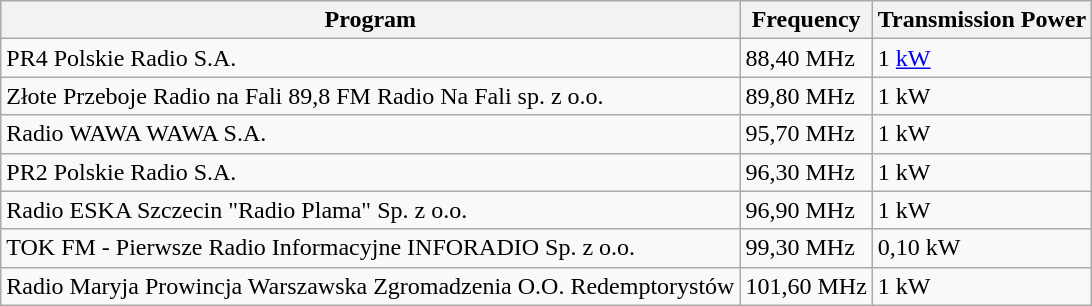<table class="wikitable">
<tr>
<th>Program</th>
<th>Frequency</th>
<th>Transmission Power</th>
</tr>
<tr>
<td>PR4 Polskie Radio S.A.</td>
<td>88,40 MHz</td>
<td>1 <a href='#'>kW</a></td>
</tr>
<tr>
<td>Złote Przeboje Radio na Fali 89,8 FM Radio Na Fali sp. z o.o.</td>
<td>89,80 MHz</td>
<td>1 kW</td>
</tr>
<tr>
<td>Radio WAWA WAWA S.A.</td>
<td>95,70 MHz</td>
<td>1 kW</td>
</tr>
<tr>
<td>PR2 Polskie Radio S.A.</td>
<td>96,30 MHz</td>
<td>1 kW</td>
</tr>
<tr>
<td>Radio ESKA Szczecin "Radio Plama" Sp. z o.o.</td>
<td>96,90 MHz</td>
<td>1 kW</td>
</tr>
<tr>
<td>TOK FM - Pierwsze Radio Informacyjne INFORADIO Sp. z o.o.</td>
<td>99,30 MHz</td>
<td>0,10 kW</td>
</tr>
<tr>
<td>Radio Maryja Prowincja Warszawska Zgromadzenia O.O. Redemptorystów</td>
<td>101,60 MHz</td>
<td>1 kW</td>
</tr>
</table>
